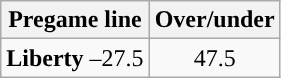<table class="wikitable">
<tr align="center">
<th>Pregame line</th>
<th>Over/under</th>
</tr>
<tr align="center">
<td><strong>Liberty</strong> –27.5</td>
<td>47.5</td>
</tr>
</table>
